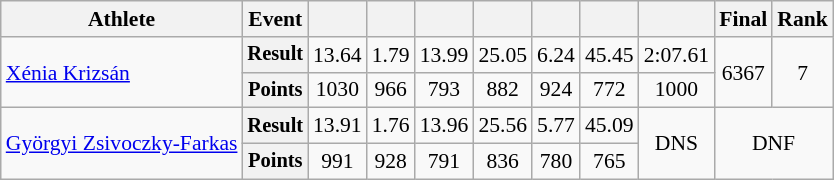<table class="wikitable" style="font-size:90%">
<tr>
<th>Athlete</th>
<th>Event</th>
<th></th>
<th></th>
<th></th>
<th></th>
<th></th>
<th></th>
<th></th>
<th>Final</th>
<th>Rank</th>
</tr>
<tr align=center>
<td rowspan=2 align=left><a href='#'>Xénia Krizsán</a></td>
<th style="font-size:95%">Result</th>
<td>13.64</td>
<td>1.79</td>
<td>13.99</td>
<td>25.05</td>
<td>6.24</td>
<td>45.45</td>
<td>2:07.61</td>
<td rowspan=2>6367</td>
<td rowspan=2>7</td>
</tr>
<tr align=center>
<th style="font-size:95%">Points</th>
<td>1030</td>
<td>966</td>
<td>793</td>
<td>882</td>
<td>924</td>
<td>772</td>
<td>1000</td>
</tr>
<tr align=center>
<td rowspan=2 align=left><a href='#'>Györgyi Zsivoczky-Farkas</a></td>
<th style="font-size:95%">Result</th>
<td>13.91</td>
<td>1.76</td>
<td>13.96</td>
<td>25.56</td>
<td>5.77</td>
<td>45.09</td>
<td rowspan=2>DNS</td>
<td rowspan=2 colspan=2>DNF</td>
</tr>
<tr align=center>
<th style="font-size:95%">Points</th>
<td>991</td>
<td>928</td>
<td>791</td>
<td>836</td>
<td>780</td>
<td>765</td>
</tr>
</table>
